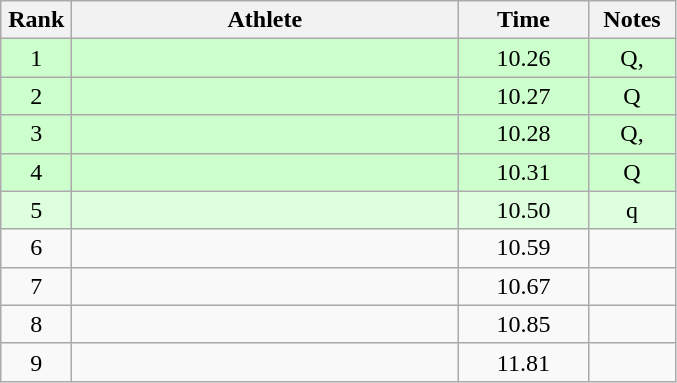<table class="wikitable" style="text-align:center">
<tr>
<th width=40>Rank</th>
<th width=250>Athlete</th>
<th width=80>Time</th>
<th width=50>Notes</th>
</tr>
<tr bgcolor=ccffcc>
<td>1</td>
<td align=left></td>
<td>10.26</td>
<td>Q, </td>
</tr>
<tr bgcolor=ccffcc>
<td>2</td>
<td align=left></td>
<td>10.27</td>
<td>Q</td>
</tr>
<tr bgcolor=ccffcc>
<td>3</td>
<td align=left></td>
<td>10.28</td>
<td>Q, </td>
</tr>
<tr bgcolor=ccffcc>
<td>4</td>
<td align=left></td>
<td>10.31</td>
<td>Q</td>
</tr>
<tr bgcolor=ddffdd>
<td>5</td>
<td align=left></td>
<td>10.50</td>
<td>q</td>
</tr>
<tr>
<td>6</td>
<td align=left></td>
<td>10.59</td>
<td></td>
</tr>
<tr>
<td>7</td>
<td align=left></td>
<td>10.67</td>
<td></td>
</tr>
<tr>
<td>8</td>
<td align=left></td>
<td>10.85</td>
<td></td>
</tr>
<tr>
<td>9</td>
<td align=left></td>
<td>11.81</td>
<td></td>
</tr>
</table>
